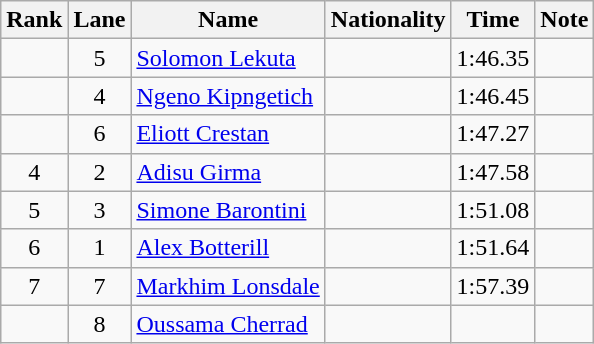<table class="wikitable sortable" style="text-align:center">
<tr>
<th>Rank</th>
<th>Lane</th>
<th>Name</th>
<th>Nationality</th>
<th>Time</th>
<th>Note</th>
</tr>
<tr>
<td></td>
<td>5</td>
<td align=left><a href='#'>Solomon Lekuta</a></td>
<td align=left></td>
<td>1:46.35</td>
<td></td>
</tr>
<tr>
<td></td>
<td>4</td>
<td align=left><a href='#'>Ngeno Kipngetich</a></td>
<td align=left></td>
<td>1:46.45</td>
<td></td>
</tr>
<tr>
<td></td>
<td>6</td>
<td align=left><a href='#'>Eliott Crestan</a></td>
<td align=left></td>
<td>1:47.27</td>
<td></td>
</tr>
<tr>
<td>4</td>
<td>2</td>
<td align=left><a href='#'>Adisu Girma</a></td>
<td align=left></td>
<td>1:47.58</td>
<td></td>
</tr>
<tr>
<td>5</td>
<td>3</td>
<td align=left><a href='#'>Simone Barontini</a></td>
<td align=left></td>
<td>1:51.08</td>
<td></td>
</tr>
<tr>
<td>6</td>
<td>1</td>
<td align=left><a href='#'>Alex Botterill</a></td>
<td align=left></td>
<td>1:51.64</td>
<td></td>
</tr>
<tr>
<td>7</td>
<td>7</td>
<td align=left><a href='#'>Markhim Lonsdale</a></td>
<td align=left></td>
<td>1:57.39</td>
<td></td>
</tr>
<tr>
<td></td>
<td>8</td>
<td align=left><a href='#'>Oussama Cherrad</a></td>
<td align=left></td>
<td></td>
<td></td>
</tr>
</table>
